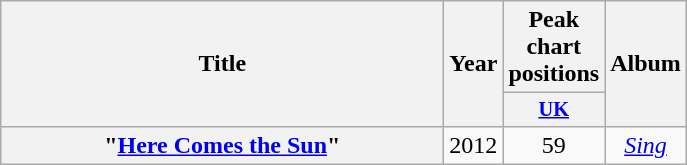<table class="wikitable plainrowheaders" style="text-align:center;">
<tr>
<th scope="col" rowspan="2" style="width:18em;">Title</th>
<th scope="col" rowspan="2" style="width:1em;">Year</th>
<th scope="col" colspan="1">Peak chart positions</th>
<th scope="col" rowspan="2">Album</th>
</tr>
<tr>
<th scope="col" style="width:3em;font-size:85%;"><a href='#'>UK</a><br></th>
</tr>
<tr>
<th scope="row">"<a href='#'>Here Comes the Sun</a>"</th>
<td>2012</td>
<td>59</td>
<td><em><a href='#'>Sing</a></em></td>
</tr>
</table>
